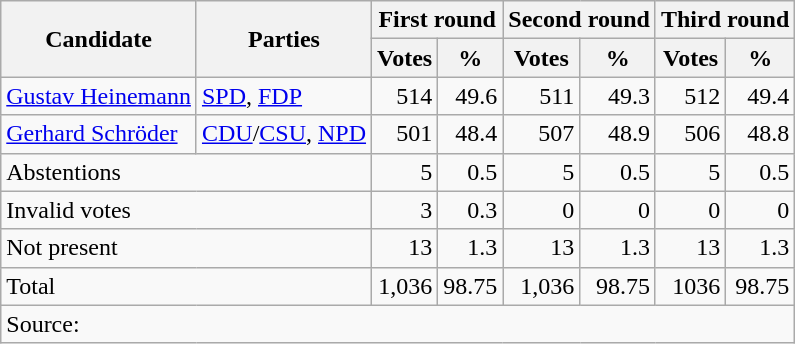<table class=wikitable style=text-align:right>
<tr>
<th rowspan=2>Candidate</th>
<th rowspan=2>Parties</th>
<th colspan=2>First round</th>
<th colspan=2>Second round</th>
<th colspan=2>Third round</th>
</tr>
<tr>
<th>Votes</th>
<th>%</th>
<th>Votes</th>
<th>%</th>
<th>Votes</th>
<th>%</th>
</tr>
<tr>
<td align=left><a href='#'>Gustav Heinemann</a></td>
<td align=left><a href='#'>SPD</a>, <a href='#'>FDP</a></td>
<td>514</td>
<td>49.6</td>
<td>511</td>
<td>49.3</td>
<td>512</td>
<td>49.4</td>
</tr>
<tr>
<td align=left><a href='#'>Gerhard Schröder</a></td>
<td align=left><a href='#'>CDU</a>/<a href='#'>CSU</a>, <a href='#'>NPD</a></td>
<td>501</td>
<td>48.4</td>
<td>507</td>
<td>48.9</td>
<td>506</td>
<td>48.8</td>
</tr>
<tr>
<td colspan=2 align=left>Abstentions</td>
<td>5</td>
<td>0.5</td>
<td>5</td>
<td>0.5</td>
<td>5</td>
<td>0.5</td>
</tr>
<tr>
<td colspan=2 align=left>Invalid votes</td>
<td>3</td>
<td>0.3</td>
<td>0</td>
<td>0</td>
<td>0</td>
<td>0</td>
</tr>
<tr>
<td colspan=2 align=left>Not present</td>
<td>13</td>
<td>1.3</td>
<td>13</td>
<td>1.3</td>
<td>13</td>
<td>1.3</td>
</tr>
<tr>
<td colspan=2 align=left>Total</td>
<td>1,036</td>
<td>98.75</td>
<td>1,036</td>
<td>98.75</td>
<td>1036</td>
<td>98.75</td>
</tr>
<tr>
<td align=left colspan=8>Source:</td>
</tr>
</table>
